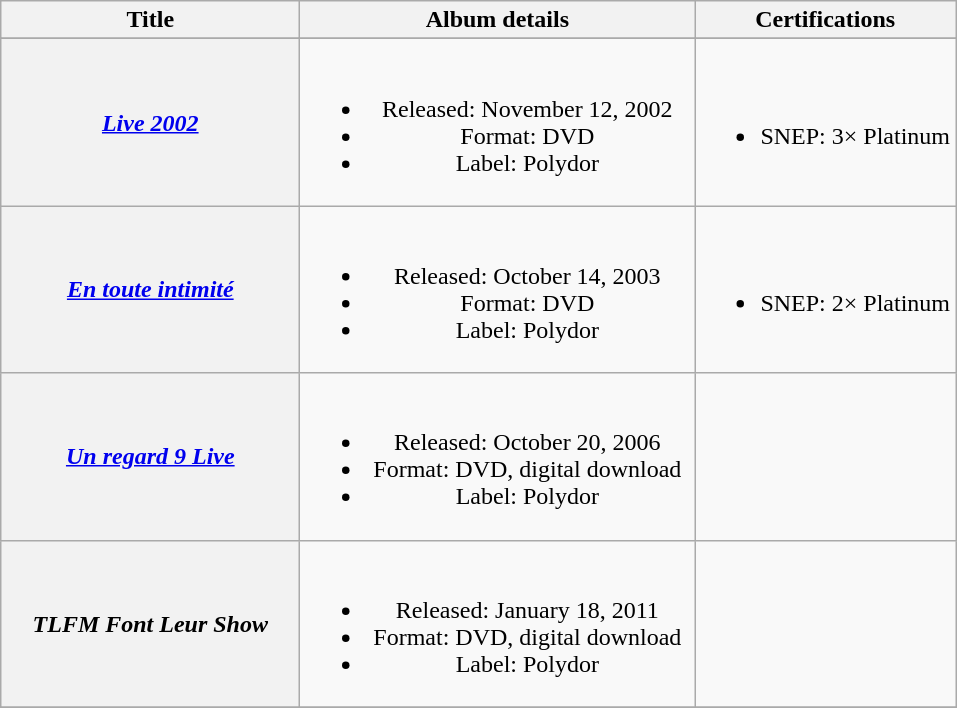<table class="wikitable plainrowheaders" style="text-align:center;">
<tr>
<th scope="col" style="width:12em;">Title</th>
<th scope="col" style="width:16em;">Album details</th>
<th scope="col">Certifications</th>
</tr>
<tr>
</tr>
<tr>
<th scope="row"><em><a href='#'>Live 2002</a></em></th>
<td><br><ul><li>Released: November 12, 2002</li><li>Format: DVD</li><li>Label: Polydor</li></ul></td>
<td><br><ul><li>SNEP: 3× Platinum</li></ul></td>
</tr>
<tr>
<th scope="row"><em><a href='#'>En toute intimité</a></em></th>
<td><br><ul><li>Released: October 14, 2003</li><li>Format: DVD</li><li>Label: Polydor</li></ul></td>
<td><br><ul><li>SNEP: 2× Platinum</li></ul></td>
</tr>
<tr>
<th scope="row"><em><a href='#'>Un regard 9 Live</a></em></th>
<td><br><ul><li>Released: October 20, 2006</li><li>Format: DVD, digital download</li><li>Label: Polydor</li></ul></td>
<td></td>
</tr>
<tr>
<th scope="row"><em>TLFM Font Leur Show</em></th>
<td><br><ul><li>Released: January 18, 2011</li><li>Format: DVD, digital download</li><li>Label: Polydor</li></ul></td>
<td></td>
</tr>
<tr>
</tr>
</table>
